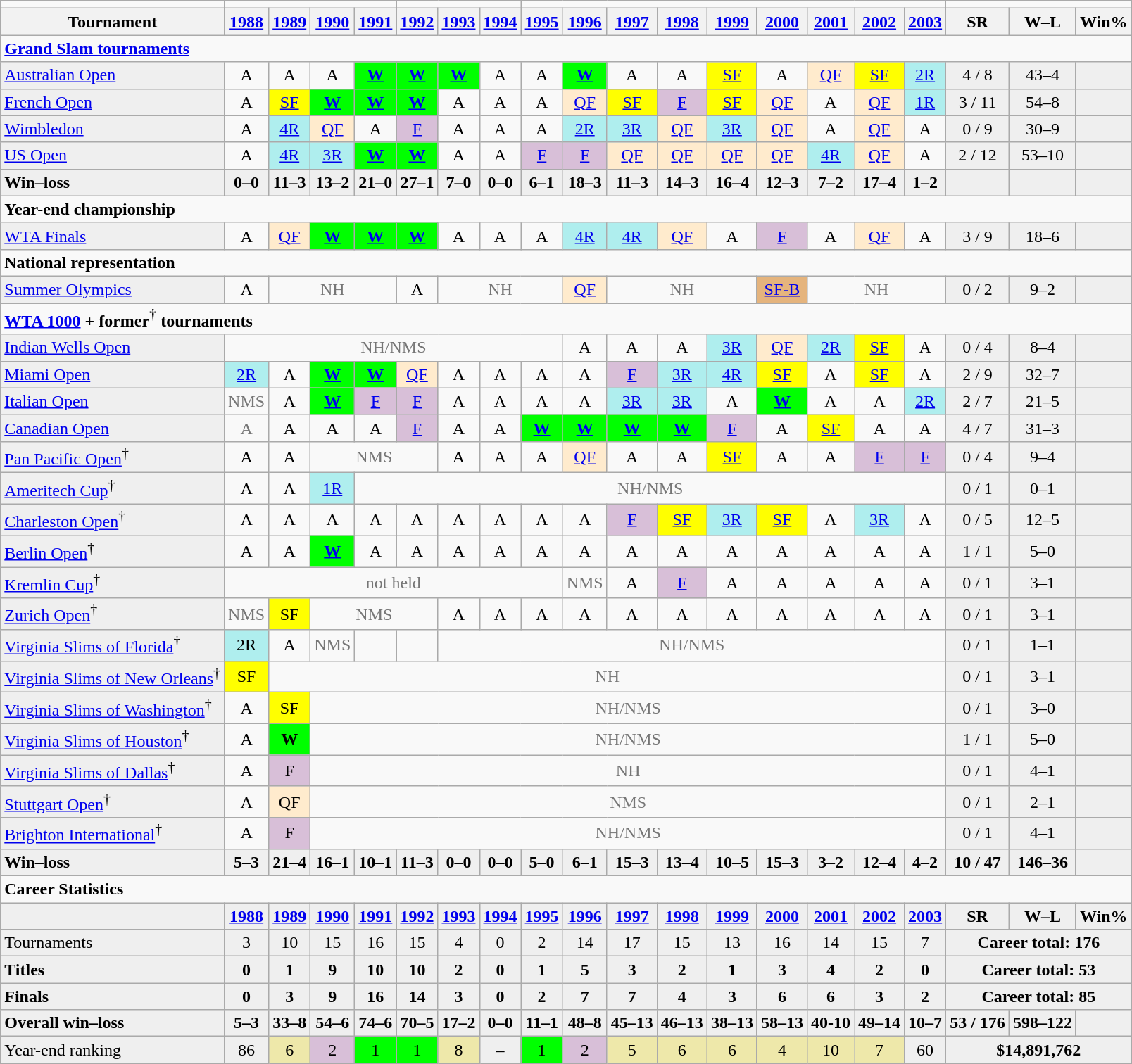<table class="wikitable" style="text-align:center;">
<tr>
<td></td>
<td colspan="4"></td>
<td colspan="3"></td>
<td colspan="9"></td>
<td colspan="3"></td>
</tr>
<tr>
<th>Tournament</th>
<th><a href='#'>1988</a></th>
<th><a href='#'>1989</a></th>
<th><a href='#'>1990</a></th>
<th><a href='#'>1991</a></th>
<th><a href='#'>1992</a></th>
<th><a href='#'>1993</a></th>
<th><a href='#'>1994</a></th>
<th><a href='#'>1995</a></th>
<th><a href='#'>1996</a></th>
<th><a href='#'>1997</a></th>
<th><a href='#'>1998</a></th>
<th><a href='#'>1999</a></th>
<th><a href='#'>2000</a></th>
<th><a href='#'>2001</a></th>
<th><a href='#'>2002</a></th>
<th><a href='#'>2003</a></th>
<th>SR</th>
<th>W–L</th>
<th>Win%</th>
</tr>
<tr>
<td colspan="20" align="left"><strong><a href='#'>Grand Slam tournaments</a></strong></td>
</tr>
<tr>
<td align="left" bgcolor=efefef><a href='#'>Australian Open</a></td>
<td>A</td>
<td>A</td>
<td>A</td>
<td bgcolor="lime"><strong><a href='#'>W</a></strong></td>
<td bgcolor="lime"><strong><a href='#'>W</a></strong></td>
<td bgcolor="lime"><strong><a href='#'>W</a></strong></td>
<td>A</td>
<td>A</td>
<td bgcolor="lime"><strong><a href='#'>W</a></strong></td>
<td>A</td>
<td>A</td>
<td bgcolor="yellow"><a href='#'>SF</a></td>
<td>A</td>
<td bgcolor="ffebcd"><a href='#'>QF</a></td>
<td bgcolor="yellow"><a href='#'>SF</a></td>
<td bgcolor="afeeee"><a href='#'>2R</a></td>
<td bgcolor="efefef">4 / 8</td>
<td bgcolor="efefef">43–4</td>
<td bgcolor=efefef></td>
</tr>
<tr>
<td align="left" bgcolor=efefef><a href='#'>French Open</a></td>
<td>A</td>
<td bgcolor="yellow"><a href='#'>SF</a></td>
<td bgcolor="lime"><strong><a href='#'>W</a></strong></td>
<td bgcolor="lime"><strong><a href='#'>W</a></strong></td>
<td bgcolor="lime"><strong><a href='#'>W</a></strong></td>
<td>A</td>
<td>A</td>
<td>A</td>
<td bgcolor="ffebcd"><a href='#'>QF</a></td>
<td bgcolor="yellow"><a href='#'>SF</a></td>
<td bgcolor="thistle"><a href='#'>F</a></td>
<td bgcolor="yellow"><a href='#'>SF</a></td>
<td bgcolor="ffebcd"><a href='#'>QF</a></td>
<td>A</td>
<td bgcolor="ffebcd"><a href='#'>QF</a></td>
<td bgcolor="afeeee"><a href='#'>1R</a></td>
<td bgcolor="efefef">3 / 11</td>
<td bgcolor="efefef">54–8</td>
<td bgcolor=efefef></td>
</tr>
<tr>
<td align="left" bgcolor=efefef><a href='#'>Wimbledon</a></td>
<td>A</td>
<td bgcolor="afeeee"><a href='#'>4R</a></td>
<td bgcolor="ffebcd"><a href='#'>QF</a></td>
<td>A</td>
<td bgcolor="thistle"><a href='#'>F</a></td>
<td>A</td>
<td>A</td>
<td>A</td>
<td bgcolor="afeeee"><a href='#'>2R</a></td>
<td bgcolor="afeeee"><a href='#'>3R</a></td>
<td bgcolor="ffebcd"><a href='#'>QF</a></td>
<td bgcolor="afeeee"><a href='#'>3R</a></td>
<td bgcolor="ffebcd"><a href='#'>QF</a></td>
<td>A</td>
<td bgcolor="ffebcd"><a href='#'>QF</a></td>
<td>A</td>
<td bgcolor="efefef">0 / 9</td>
<td bgcolor="efefef">30–9</td>
<td bgcolor=efefef></td>
</tr>
<tr>
<td align="left" bgcolor=efefef><a href='#'>US Open</a></td>
<td>A</td>
<td bgcolor="afeeee"><a href='#'>4R</a></td>
<td bgcolor="afeeee"><a href='#'>3R</a></td>
<td bgcolor="lime"><strong><a href='#'>W</a></strong></td>
<td bgcolor="lime"><strong><a href='#'>W</a></strong></td>
<td>A</td>
<td>A</td>
<td bgcolor="thistle"><a href='#'>F</a></td>
<td bgcolor="thistle"><a href='#'>F</a></td>
<td bgcolor="ffebcd"><a href='#'>QF</a></td>
<td bgcolor="ffebcd"><a href='#'>QF</a></td>
<td bgcolor="ffebcd"><a href='#'>QF</a></td>
<td bgcolor="ffebcd"><a href='#'>QF</a></td>
<td bgcolor="afeeee"><a href='#'>4R</a></td>
<td bgcolor="ffebcd"><a href='#'>QF</a></td>
<td>A</td>
<td bgcolor="efefef">2 / 12</td>
<td bgcolor="efefef">53–10</td>
<td bgcolor=efefef></td>
</tr>
<tr style=background:#efefef;font-weight:bold>
<td style="text-align:left">Win–loss</td>
<td>0–0</td>
<td>11–3</td>
<td>13–2</td>
<td>21–0</td>
<td>27–1</td>
<td>7–0</td>
<td>0–0</td>
<td>6–1</td>
<td>18–3</td>
<td>11–3</td>
<td>14–3</td>
<td>16–4</td>
<td>12–3</td>
<td>7–2</td>
<td>17–4</td>
<td>1–2</td>
<td></td>
<td></td>
<td></td>
</tr>
<tr>
<td colspan="20" align="left"><strong>Year-end championship</strong></td>
</tr>
<tr>
<td align="left" bgcolor=efefef><a href='#'>WTA Finals</a></td>
<td>A</td>
<td bgcolor="ffebcd"><a href='#'>QF</a></td>
<td bgcolor="lime"><strong><a href='#'>W</a></strong></td>
<td bgcolor="lime"><strong><a href='#'>W</a></strong></td>
<td bgcolor="lime"><strong><a href='#'>W</a></strong></td>
<td>A</td>
<td>A</td>
<td>A</td>
<td bgcolor="afeeee"><a href='#'>4R</a></td>
<td bgcolor="afeeee"><a href='#'>4R</a></td>
<td bgcolor="ffebcd"><a href='#'>QF</a></td>
<td>A</td>
<td bgcolor="thistle"><a href='#'>F</a></td>
<td>A</td>
<td bgcolor="ffebcd"><a href='#'>QF</a></td>
<td>A</td>
<td bgcolor="efefef">3 / 9</td>
<td bgcolor="efefef">18–6</td>
<td bgcolor=efefef></td>
</tr>
<tr>
<td colspan="20" align="left"><strong>National representation</strong></td>
</tr>
<tr>
<td align="left" bgcolor=efefef><a href='#'>Summer Olympics</a></td>
<td>A</td>
<td colspan="3" style="color:#767676">NH</td>
<td>A</td>
<td colspan="3" style="color:#767676">NH</td>
<td bgcolor="ffebcd"><a href='#'>QF</a></td>
<td colspan="3" style="color:#767676">NH</td>
<td bgcolor="#E5B47D"><a href='#'>SF-B</a></td>
<td colspan="3" style="color:#767676">NH</td>
<td bgcolor="efefef">0 / 2</td>
<td bgcolor="efefef">9–2</td>
<td bgcolor=efefef></td>
</tr>
<tr>
<td colspan="20" align="left"><strong><a href='#'>WTA 1000</a> + former<sup>†</sup> tournaments</strong></td>
</tr>
<tr>
<td align="left" bgcolor=efefef><a href='#'>Indian Wells Open</a></td>
<td colspan="8" style="color:#767676">NH/NMS</td>
<td>A</td>
<td>A</td>
<td>A</td>
<td bgcolor="afeeee"><a href='#'>3R</a></td>
<td bgcolor="ffebcd"><a href='#'>QF</a></td>
<td bgcolor="afeeee"><a href='#'>2R</a></td>
<td bgcolor="yellow"><a href='#'>SF</a></td>
<td>A</td>
<td bgcolor="efefef">0 / 4</td>
<td bgcolor="efefef">8–4</td>
<td bgcolor=efefef></td>
</tr>
<tr>
<td align="left" bgcolor=efefef><a href='#'>Miami Open</a></td>
<td bgcolor="afeeee"><a href='#'>2R</a></td>
<td>A</td>
<td bgcolor="lime"><strong><a href='#'>W</a></strong></td>
<td bgcolor="lime"><strong><a href='#'>W</a></strong></td>
<td bgcolor="ffebcd"><a href='#'>QF</a></td>
<td>A</td>
<td>A</td>
<td>A</td>
<td>A</td>
<td bgcolor="thistle"><a href='#'>F</a></td>
<td bgcolor="afeeee"><a href='#'>3R</a></td>
<td bgcolor="afeeee"><a href='#'>4R</a></td>
<td bgcolor="yellow"><a href='#'>SF</a></td>
<td>A</td>
<td bgcolor="yellow"><a href='#'>SF</a></td>
<td>A</td>
<td bgcolor="efefef">2 / 9</td>
<td bgcolor="efefef">32–7</td>
<td bgcolor=efefef></td>
</tr>
<tr>
<td align="left" bgcolor=efefef><a href='#'>Italian Open</a></td>
<td style="color:#767676">NMS</td>
<td>A</td>
<td bgcolor="lime"><strong><a href='#'>W</a></strong></td>
<td bgcolor="thistle"><a href='#'>F</a></td>
<td bgcolor="thistle"><a href='#'>F</a></td>
<td>A</td>
<td>A</td>
<td>A</td>
<td>A</td>
<td bgcolor="afeeee"><a href='#'>3R</a></td>
<td bgcolor="afeeee"><a href='#'>3R</a></td>
<td>A</td>
<td bgcolor="lime"><strong><a href='#'>W</a></strong></td>
<td>A</td>
<td>A</td>
<td bgcolor="afeeee"><a href='#'>2R</a></td>
<td bgcolor="efefef">2 / 7</td>
<td bgcolor="efefef">21–5</td>
<td bgcolor=efefef></td>
</tr>
<tr>
<td align="left" bgcolor=efefef><a href='#'>Canadian Open</a></td>
<td style="color:#767676">A</td>
<td>A</td>
<td>A</td>
<td>A</td>
<td bgcolor="thistle"><a href='#'>F</a></td>
<td>A</td>
<td>A</td>
<td bgcolor="lime"><strong><a href='#'>W</a></strong></td>
<td bgcolor="lime"><strong><a href='#'>W</a></strong></td>
<td bgcolor="lime"><strong><a href='#'>W</a></strong></td>
<td bgcolor="lime"><strong><a href='#'>W</a></strong></td>
<td bgcolor="thistle"><a href='#'>F</a></td>
<td>A</td>
<td bgcolor="yellow"><a href='#'>SF</a></td>
<td>A</td>
<td>A</td>
<td bgcolor="efefef">4 / 7</td>
<td bgcolor="efefef">31–3</td>
<td bgcolor=efefef></td>
</tr>
<tr>
<td align="left" bgcolor=efefef><a href='#'>Pan Pacific Open</a><sup>†</sup></td>
<td>A</td>
<td>A</td>
<td colspan="3" style="color:#767676">NMS</td>
<td>A</td>
<td>A</td>
<td>A</td>
<td bgcolor="ffebcd"><a href='#'>QF</a></td>
<td>A</td>
<td>A</td>
<td bgcolor="yellow"><a href='#'>SF</a></td>
<td>A</td>
<td>A</td>
<td bgcolor="thistle"><a href='#'>F</a></td>
<td bgcolor="thistle"><a href='#'>F</a></td>
<td bgcolor=efefef>0 / 4</td>
<td bgcolor=efefef>9–4</td>
<td bgcolor=efefef></td>
</tr>
<tr>
<td align="left" bgcolor=efefef><a href='#'>Ameritech Cup</a><sup>†</sup></td>
<td>A</td>
<td>A</td>
<td bgcolor="afeeee"><a href='#'>1R</a></td>
<td colspan="13" style="color:#767676">NH/NMS</td>
<td bgcolor=efefef>0 / 1</td>
<td bgcolor=efefef>0–1</td>
<td bgcolor=efefef></td>
</tr>
<tr>
<td align="left" bgcolor=efefef><a href='#'>Charleston Open</a><sup>†</sup></td>
<td>A</td>
<td>A</td>
<td>A</td>
<td>A</td>
<td>A</td>
<td>A</td>
<td>A</td>
<td>A</td>
<td>A</td>
<td bgcolor="thistle"><a href='#'>F</a></td>
<td bgcolor="yellow"><a href='#'>SF</a></td>
<td bgcolor="afeeee"><a href='#'>3R</a></td>
<td bgcolor="yellow"><a href='#'>SF</a></td>
<td>A</td>
<td bgcolor="afeeee"><a href='#'>3R</a></td>
<td>A</td>
<td bgcolor="efefef">0 / 5</td>
<td bgcolor="efefef">12–5</td>
<td bgcolor=efefef></td>
</tr>
<tr>
<td align="left" bgcolor=efefef><a href='#'>Berlin Open</a><sup>†</sup></td>
<td>A</td>
<td>A</td>
<td bgcolor="lime"><strong><a href='#'>W</a></strong></td>
<td>A</td>
<td>A</td>
<td>A</td>
<td>A</td>
<td>A</td>
<td>A</td>
<td>A</td>
<td>A</td>
<td>A</td>
<td>A</td>
<td>A</td>
<td>A</td>
<td>A</td>
<td bgcolor="efefef">1 / 1</td>
<td bgcolor="efefef">5–0</td>
<td bgcolor=efefef></td>
</tr>
<tr>
<td align="left" bgcolor=efefef><a href='#'>Kremlin Cup</a><sup>†</sup></td>
<td colspan="8" style="color:#767676">not held</td>
<td style="color:#767676">NMS</td>
<td>A</td>
<td bgcolor="thistle"><a href='#'>F</a></td>
<td>A</td>
<td>A</td>
<td>A</td>
<td>A</td>
<td>A</td>
<td bgcolor="efefef">0 / 1</td>
<td bgcolor="efefef">3–1</td>
<td bgcolor=efefef></td>
</tr>
<tr>
<td bgcolor=efefef align=left><a href='#'>Zurich Open</a><sup>†</sup></td>
<td style="color:#767676">NMS</td>
<td bgcolor=yellow>SF</td>
<td colspan="3" style="color:#767676">NMS</td>
<td>A</td>
<td>A</td>
<td>A</td>
<td>A</td>
<td>A</td>
<td>A</td>
<td>A</td>
<td>A</td>
<td>A</td>
<td>A</td>
<td>A</td>
<td bgcolor=efefef>0 / 1</td>
<td bgcolor=efefef>3–1</td>
<td bgcolor=efefef></td>
</tr>
<tr>
<td bgcolor=efefef align=left><a href='#'>Virginia Slims of Florida</a><sup>†</sup></td>
<td bgcolor=afeeee>2R</td>
<td>A</td>
<td style="color:#767676">NMS</td>
<td></td>
<td></td>
<td colspan="11" style="color:#767676">NH/NMS</td>
<td bgcolor=efefef>0 / 1</td>
<td bgcolor=efefef>1–1</td>
<td bgcolor=efefef></td>
</tr>
<tr>
<td bgcolor=efefef align=left><a href='#'>Virginia Slims of New Orleans</a><sup>†</sup></td>
<td bgcolor=yellow>SF</td>
<td colspan="15" style="color:#767676">NH</td>
<td bgcolor=efefef>0 / 1</td>
<td bgcolor=efefef>3–1</td>
<td bgcolor=efefef></td>
</tr>
<tr>
<td bgcolor=efefef align=left><a href='#'>Virginia Slims of Washington</a><sup>†</sup></td>
<td>A</td>
<td bgcolor=yellow>SF</td>
<td colspan="14" style="color:#767676">NH/NMS</td>
<td bgcolor=efefef>0 / 1</td>
<td bgcolor=efefef>3–0</td>
<td bgcolor=efefef></td>
</tr>
<tr>
<td bgcolor=efefef align=left><a href='#'>Virginia Slims of Houston</a><sup>†</sup></td>
<td>A</td>
<td bgcolor=lime><strong>W</strong></td>
<td colspan="14" style="color:#767676">NH/NMS</td>
<td bgcolor=efefef>1 / 1</td>
<td bgcolor=efefef>5–0</td>
<td bgcolor=efefef></td>
</tr>
<tr>
<td bgcolor=efefef align=left><a href='#'>Virginia Slims of Dallas</a><sup>†</sup></td>
<td>A</td>
<td bgcolor=thistle>F</td>
<td colspan="14" style="color:#767676">NH</td>
<td bgcolor=efefef>0 / 1</td>
<td bgcolor=efefef>4–1</td>
<td bgcolor=efefef></td>
</tr>
<tr>
<td bgcolor=efefef align=left><a href='#'>Stuttgart Open</a><sup>†</sup></td>
<td>A</td>
<td bgcolor=ffebcd>QF</td>
<td colspan="14" style="color:#767676">NMS</td>
<td bgcolor=efefef>0 / 1</td>
<td bgcolor=efefef>2–1</td>
<td bgcolor=efefef></td>
</tr>
<tr>
<td bgcolor=efefef align=left><a href='#'>Brighton International</a><sup>†</sup></td>
<td>A</td>
<td bgcolor=thistle>F</td>
<td colspan="14" style="color:#767676">NH/NMS</td>
<td bgcolor=efefef>0 / 1</td>
<td bgcolor=efefef>4–1</td>
<td bgcolor=efefef></td>
</tr>
<tr style="background:#efefef;font-weight:bold">
<td align=left>Win–loss</td>
<td>5–3</td>
<td>21–4</td>
<td>16–1</td>
<td>10–1</td>
<td>11–3</td>
<td>0–0</td>
<td>0–0</td>
<td>5–0</td>
<td>6–1</td>
<td>15–3</td>
<td>13–4</td>
<td>10–5</td>
<td>15–3</td>
<td>3–2</td>
<td>12–4</td>
<td>4–2</td>
<td>10 / 47</td>
<td>146–36</td>
<td></td>
</tr>
<tr>
<td colspan="20" align="left"><strong>Career Statistics</strong></td>
</tr>
<tr style="background:#efefef;font-weight:bold">
<td></td>
<td><a href='#'>1988</a></td>
<td><a href='#'>1989</a></td>
<td><a href='#'>1990</a></td>
<td><a href='#'>1991</a></td>
<td><a href='#'>1992</a></td>
<td><a href='#'>1993</a></td>
<td><a href='#'>1994</a></td>
<td><a href='#'>1995</a></td>
<td><a href='#'>1996</a></td>
<td><a href='#'>1997</a></td>
<td><a href='#'>1998</a></td>
<td><a href='#'>1999</a></td>
<td><a href='#'>2000</a></td>
<td><a href='#'>2001</a></td>
<td><a href='#'>2002</a></td>
<td><a href='#'>2003</a></td>
<td>SR</td>
<td>W–L</td>
<td>Win%</td>
</tr>
<tr bgcolor=efefef>
<td align=left>Tournaments</td>
<td>3</td>
<td>10</td>
<td>15</td>
<td>16</td>
<td>15</td>
<td>4</td>
<td>0</td>
<td>2</td>
<td>14</td>
<td>17</td>
<td>15</td>
<td>13</td>
<td>16</td>
<td>14</td>
<td>15</td>
<td>7</td>
<td colspan="3"><strong>Career total: 176</strong></td>
</tr>
<tr style="background:#efefef;font-weight:bold">
<td style="text-align:left">Titles</td>
<td>0</td>
<td>1</td>
<td>9</td>
<td>10</td>
<td>10</td>
<td>2</td>
<td>0</td>
<td>1</td>
<td>5</td>
<td>3</td>
<td>2</td>
<td>1</td>
<td>3</td>
<td>4</td>
<td>2</td>
<td>0</td>
<td colspan="3">Career total: 53</td>
</tr>
<tr style="background:#efefef;font-weight:bold">
<td align="left">Finals</td>
<td>0</td>
<td>3</td>
<td>9</td>
<td>16</td>
<td>14</td>
<td>3</td>
<td>0</td>
<td>2</td>
<td>7</td>
<td>7</td>
<td>4</td>
<td>3</td>
<td>6</td>
<td>6</td>
<td>3</td>
<td>2</td>
<td colspan="3">Career total: 85</td>
</tr>
<tr style="background:#efefef;font-weight:bold">
<td style="text-align:left">Overall win–loss</td>
<td>5–3</td>
<td>33–8</td>
<td>54–6</td>
<td>74–6</td>
<td>70–5</td>
<td>17–2</td>
<td>0–0</td>
<td>11–1</td>
<td>48–8</td>
<td>45–13</td>
<td>46–13</td>
<td>38–13</td>
<td>58–13</td>
<td>40-10</td>
<td>49–14</td>
<td>10–7</td>
<td>53 / 176</td>
<td>598–122</td>
<td></td>
</tr>
<tr bgcolor="#efefef">
<td align="left">Year-end ranking</td>
<td>86</td>
<td bgcolor="EEE8AA">6</td>
<td bgcolor="thistle">2</td>
<td bgcolor="lime">1</td>
<td bgcolor="lime">1</td>
<td bgcolor="EEE8AA">8</td>
<td>–</td>
<td bgcolor="lime">1</td>
<td bgcolor="thistle">2</td>
<td bgcolor="EEE8AA">5</td>
<td bgcolor="EEE8AA">6</td>
<td bgcolor="EEE8AA">6</td>
<td bgcolor="EEE8AA">4</td>
<td bgcolor="EEE8AA">10</td>
<td bgcolor="EEE8AA">7</td>
<td>60</td>
<td colspan="3"><strong>$14,891,762</strong></td>
</tr>
</table>
